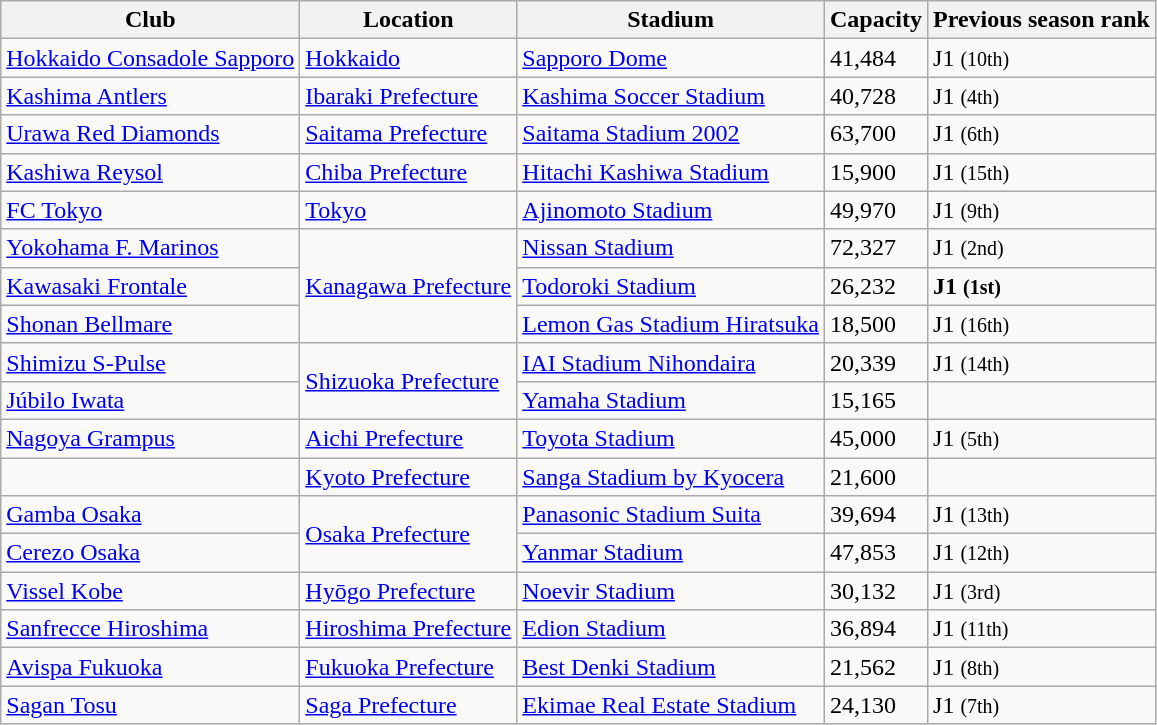<table class="wikitable sortable">
<tr>
<th>Club</th>
<th>Location</th>
<th>Stadium</th>
<th>Capacity</th>
<th>Previous season rank</th>
</tr>
<tr>
<td><a href='#'>Hokkaido Consadole Sapporo</a></td>
<td><a href='#'>Hokkaido</a></td>
<td><a href='#'>Sapporo Dome</a></td>
<td>41,484</td>
<td>J1 <small>(10th)</small></td>
</tr>
<tr>
<td><a href='#'>Kashima Antlers</a></td>
<td><a href='#'>Ibaraki Prefecture</a></td>
<td><a href='#'>Kashima Soccer Stadium</a></td>
<td>40,728</td>
<td>J1 <small>(4th)</small></td>
</tr>
<tr>
<td><a href='#'>Urawa Red Diamonds</a></td>
<td><a href='#'>Saitama Prefecture</a></td>
<td><a href='#'>Saitama Stadium 2002</a></td>
<td>63,700</td>
<td>J1 <small>(6th)</small></td>
</tr>
<tr>
<td><a href='#'>Kashiwa Reysol</a></td>
<td><a href='#'>Chiba Prefecture</a></td>
<td><a href='#'>Hitachi Kashiwa Stadium</a></td>
<td>15,900</td>
<td>J1 <small>(15th)</small></td>
</tr>
<tr>
<td><a href='#'>FC Tokyo</a></td>
<td><a href='#'>Tokyo</a></td>
<td><a href='#'>Ajinomoto Stadium</a></td>
<td>49,970</td>
<td>J1 <small>(9th)</small></td>
</tr>
<tr>
<td><a href='#'>Yokohama F. Marinos</a></td>
<td rowspan=3><a href='#'>Kanagawa Prefecture</a></td>
<td><a href='#'>Nissan Stadium</a></td>
<td>72,327</td>
<td>J1 <small>(2nd)</small></td>
</tr>
<tr>
<td><a href='#'>Kawasaki Frontale</a></td>
<td><a href='#'>Todoroki Stadium</a></td>
<td>26,232</td>
<td><strong>J1 <small>(1st)</small></strong></td>
</tr>
<tr>
<td><a href='#'>Shonan Bellmare</a></td>
<td><a href='#'>Lemon Gas Stadium Hiratsuka</a></td>
<td>18,500</td>
<td>J1 <small>(16th)</small></td>
</tr>
<tr>
<td><a href='#'>Shimizu S-Pulse</a></td>
<td rowspan="2"><a href='#'>Shizuoka Prefecture</a></td>
<td><a href='#'>IAI Stadium Nihondaira</a></td>
<td>20,339</td>
<td>J1 <small>(14th)</small></td>
</tr>
<tr>
<td><a href='#'>Júbilo Iwata</a></td>
<td><a href='#'>Yamaha Stadium</a></td>
<td>15,165</td>
<td></td>
</tr>
<tr>
<td><a href='#'>Nagoya Grampus</a></td>
<td><a href='#'>Aichi Prefecture</a></td>
<td><a href='#'>Toyota Stadium</a></td>
<td>45,000</td>
<td>J1 <small>(5th)</small></td>
</tr>
<tr>
<td></td>
<td><a href='#'>Kyoto Prefecture</a></td>
<td><a href='#'>Sanga Stadium by Kyocera</a></td>
<td>21,600</td>
<td></td>
</tr>
<tr>
<td><a href='#'>Gamba Osaka</a></td>
<td rowspan="2"><a href='#'>Osaka Prefecture</a></td>
<td><a href='#'>Panasonic Stadium Suita</a></td>
<td>39,694</td>
<td>J1 <small>(13th)</small></td>
</tr>
<tr>
<td><a href='#'>Cerezo Osaka</a></td>
<td><a href='#'>Yanmar Stadium</a></td>
<td>47,853</td>
<td>J1 <small>(12th)</small></td>
</tr>
<tr>
<td><a href='#'>Vissel Kobe</a></td>
<td><a href='#'>Hyōgo Prefecture</a></td>
<td><a href='#'>Noevir Stadium</a></td>
<td>30,132</td>
<td>J1 <small>(3rd)</small></td>
</tr>
<tr>
<td><a href='#'>Sanfrecce Hiroshima</a></td>
<td><a href='#'>Hiroshima Prefecture</a></td>
<td><a href='#'>Edion Stadium</a></td>
<td>36,894</td>
<td>J1 <small>(11th)</small></td>
</tr>
<tr>
<td><a href='#'>Avispa Fukuoka</a></td>
<td><a href='#'>Fukuoka Prefecture</a></td>
<td><a href='#'>Best Denki Stadium</a></td>
<td>21,562</td>
<td>J1 <small>(8th)</small></td>
</tr>
<tr>
<td><a href='#'>Sagan Tosu</a></td>
<td><a href='#'>Saga Prefecture</a></td>
<td><a href='#'>Ekimae Real Estate Stadium</a></td>
<td>24,130</td>
<td>J1 <small>(7th)</small></td>
</tr>
</table>
